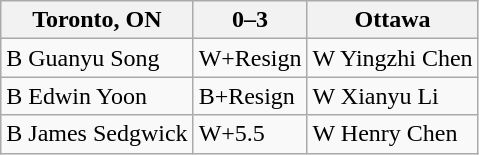<table class="wikitable">
<tr>
<th>Toronto, ON</th>
<th>0–3</th>
<th>Ottawa</th>
</tr>
<tr>
<td>B Guanyu Song</td>
<td>W+Resign</td>
<td>W Yingzhi Chen</td>
</tr>
<tr>
<td>B Edwin Yoon</td>
<td>B+Resign</td>
<td>W Xianyu Li</td>
</tr>
<tr>
<td>B James Sedgwick</td>
<td>W+5.5</td>
<td>W Henry Chen</td>
</tr>
</table>
